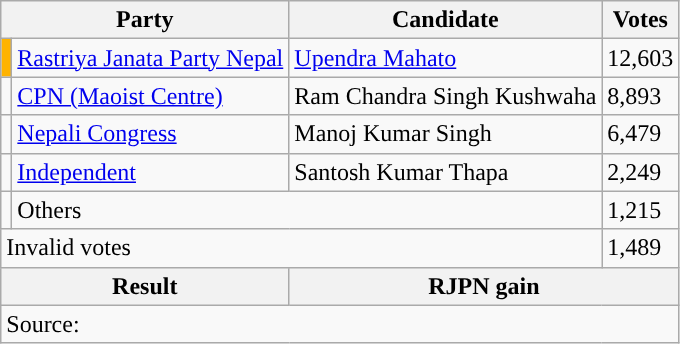<table class="wikitable">
<tr>
<th colspan="2">Party</th>
<th>Candidate</th>
<th>Votes</th>
</tr>
<tr>
<td style="background-color:#ffb300"></td>
<td><a href='#'>Rastriya Janata Party Nepal</a></td>
<td><a href='#'>Upendra Mahato</a></td>
<td>12,603</td>
</tr>
<tr>
<td style="background-color:"></td>
<td><a href='#'>CPN (Maoist Centre)</a></td>
<td>Ram Chandra Singh Kushwaha</td>
<td>8,893</td>
</tr>
<tr>
<td style="background-color:"></td>
<td><a href='#'>Nepali Congress</a></td>
<td>Manoj Kumar Singh</td>
<td>6,479</td>
</tr>
<tr>
<td style="background-color:"></td>
<td><a href='#'>Independent</a></td>
<td>Santosh Kumar Thapa</td>
<td>2,249</td>
</tr>
<tr>
<td></td>
<td colspan="2">Others</td>
<td>1,215</td>
</tr>
<tr>
<td colspan="3">Invalid votes</td>
<td>1,489</td>
</tr>
<tr>
<th colspan="2">Result</th>
<th colspan="2">RJPN gain</th>
</tr>
<tr>
<td colspan="4">Source: </td>
</tr>
</table>
